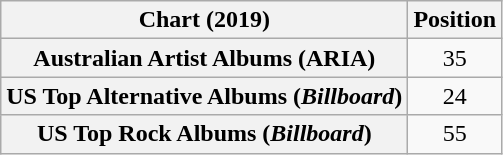<table class="wikitable sortable plainrowheaders" style="text-align:center">
<tr>
<th scope="col">Chart (2019)</th>
<th scope="col">Position</th>
</tr>
<tr>
<th scope="row">Australian Artist Albums (ARIA)</th>
<td>35</td>
</tr>
<tr>
<th scope="row">US Top Alternative Albums (<em>Billboard</em>)</th>
<td>24</td>
</tr>
<tr>
<th scope="row">US Top Rock Albums (<em>Billboard</em>)</th>
<td>55</td>
</tr>
</table>
